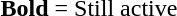<table>
<tr>
<td align=center><strong>Bold</strong></td>
<td>=</td>
<td>Still active</td>
</tr>
</table>
